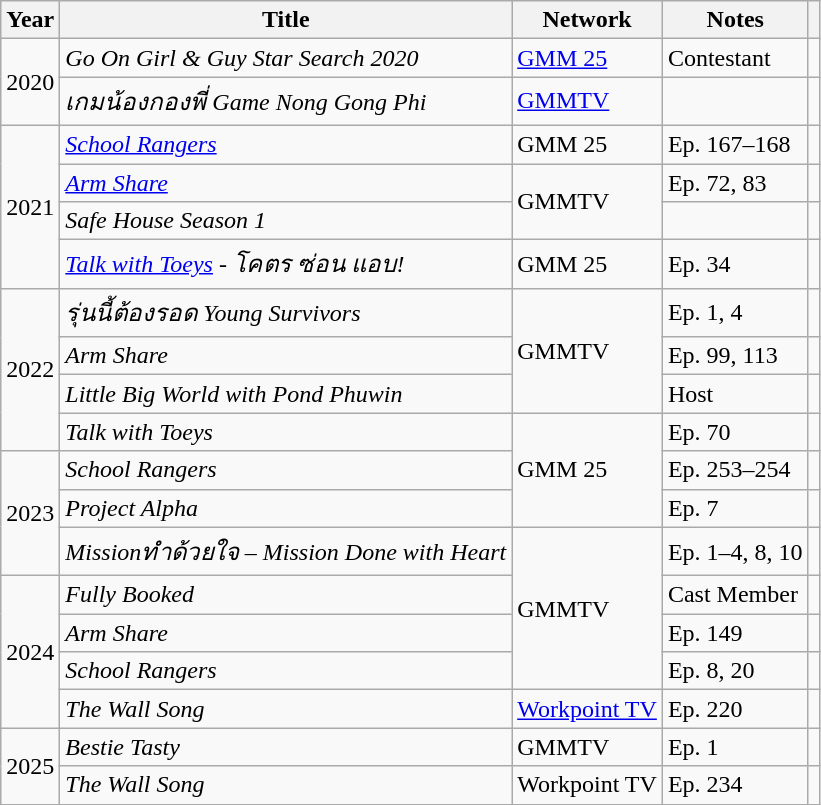<table class="wikitable sortable plainrowheaders">
<tr>
<th scope="col">Year</th>
<th scope="col">Title</th>
<th scope="col" class="unsortable">Network</th>
<th scope="col">Notes</th>
<th scope="col" class="unsortable"></th>
</tr>
<tr>
<td rowspan="2">2020</td>
<td><em>Go On Girl & Guy Star Search 2020</em></td>
<td><a href='#'>GMM 25</a></td>
<td>Contestant</td>
<td></td>
</tr>
<tr>
<td><em>เกมน้องกองพี่ Game Nong Gong Phi</em></td>
<td><a href='#'>GMMTV</a></td>
<td></td>
<td></td>
</tr>
<tr>
<td rowspan="4">2021</td>
<td><em><a href='#'>School Rangers</a></em></td>
<td>GMM 25</td>
<td>Ep. 167–168</td>
<td></td>
</tr>
<tr>
<td><em><a href='#'>Arm Share</a></em></td>
<td rowspan="2">GMMTV</td>
<td>Ep. 72, 83</td>
<td></td>
</tr>
<tr>
<td><em>Safe House Season 1</em></td>
<td></td>
<td></td>
</tr>
<tr>
<td><em><a href='#'>Talk with Toeys</a> - โคตร ซ่อน แอบ!</em></td>
<td>GMM 25</td>
<td>Ep. 34</td>
<td></td>
</tr>
<tr>
<td rowspan="4">2022</td>
<td><em>รุ่นนี้ต้องรอด Young Survivors</em></td>
<td rowspan="3">GMMTV</td>
<td>Ep. 1, 4</td>
<td></td>
</tr>
<tr>
<td><em>Arm Share</em></td>
<td>Ep. 99, 113</td>
<td></td>
</tr>
<tr>
<td><em>Little Big World with Pond Phuwin</em></td>
<td>Host</td>
<td></td>
</tr>
<tr>
<td><em>Talk with Toeys</em></td>
<td rowspan="3">GMM 25</td>
<td>Ep. 70</td>
<td></td>
</tr>
<tr>
<td rowspan="3">2023</td>
<td><em>School Rangers</em></td>
<td>Ep. 253–254</td>
<td></td>
</tr>
<tr>
<td><em>Project Alpha</em></td>
<td>Ep. 7</td>
<td></td>
</tr>
<tr>
<td><em>Missionทำด้วยใจ – Mission Done with Heart</em></td>
<td rowspan="4">GMMTV</td>
<td>Ep. 1–4, 8, 10</td>
<td></td>
</tr>
<tr>
<td rowspan="4">2024</td>
<td><em>Fully Booked</em></td>
<td>Cast Member</td>
<td></td>
</tr>
<tr>
<td><em>Arm Share</em></td>
<td>Ep. 149</td>
<td></td>
</tr>
<tr>
<td><em>School Rangers</em></td>
<td>Ep. 8, 20</td>
<td></td>
</tr>
<tr>
<td><em>The Wall Song</em></td>
<td><a href='#'>Workpoint TV</a></td>
<td>Ep. 220</td>
<td></td>
</tr>
<tr>
<td rowspan="2">2025</td>
<td><em>Bestie Tasty</em></td>
<td>GMMTV</td>
<td>Ep. 1</td>
<td></td>
</tr>
<tr>
<td><em>The Wall Song</em></td>
<td>Workpoint TV</td>
<td>Ep. 234</td>
<td></td>
</tr>
</table>
